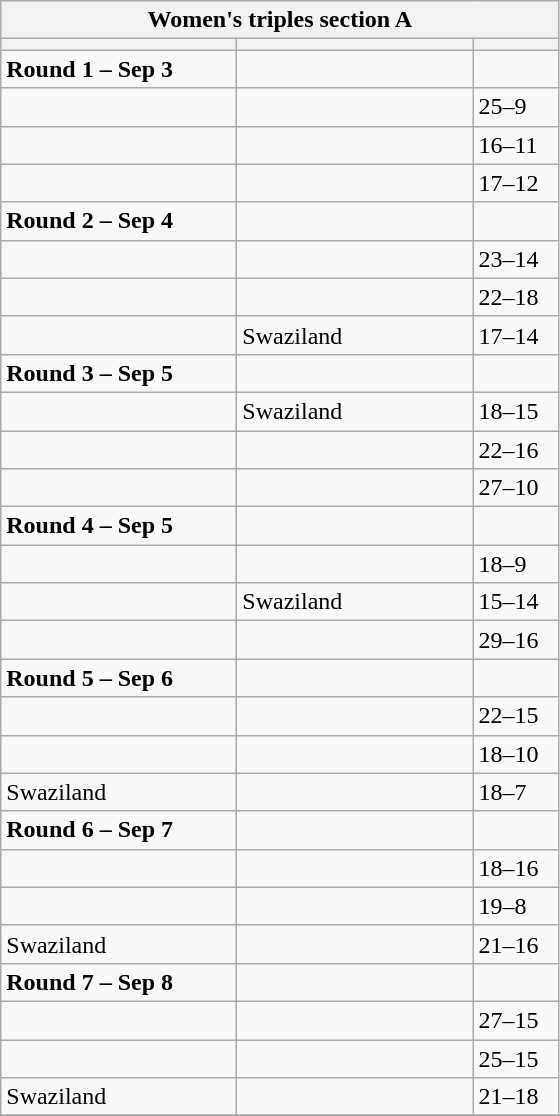<table class="wikitable">
<tr>
<th colspan="3">Women's triples section A</th>
</tr>
<tr>
<th width=150></th>
<th width=150></th>
<th width=50></th>
</tr>
<tr>
<td><strong>Round 1 – Sep 3</strong></td>
<td></td>
<td></td>
</tr>
<tr>
<td></td>
<td></td>
<td>25–9</td>
</tr>
<tr>
<td></td>
<td></td>
<td>16–11</td>
</tr>
<tr>
<td></td>
<td></td>
<td>17–12</td>
</tr>
<tr>
<td><strong>Round 2 – Sep 4</strong></td>
<td></td>
<td></td>
</tr>
<tr>
<td></td>
<td></td>
<td>23–14</td>
</tr>
<tr>
<td></td>
<td></td>
<td>22–18</td>
</tr>
<tr>
<td></td>
<td> Swaziland</td>
<td>17–14</td>
</tr>
<tr>
<td><strong>Round 3 – Sep 5</strong></td>
<td></td>
<td></td>
</tr>
<tr>
<td></td>
<td> Swaziland</td>
<td>18–15</td>
</tr>
<tr>
<td></td>
<td></td>
<td>22–16</td>
</tr>
<tr>
<td></td>
<td></td>
<td>27–10</td>
</tr>
<tr>
<td><strong>Round 4 – Sep 5</strong></td>
<td></td>
<td></td>
</tr>
<tr>
<td></td>
<td></td>
<td>18–9</td>
</tr>
<tr>
<td></td>
<td> Swaziland</td>
<td>15–14</td>
</tr>
<tr>
<td></td>
<td></td>
<td>29–16</td>
</tr>
<tr>
<td><strong>Round 5 – Sep 6</strong></td>
<td></td>
<td></td>
</tr>
<tr>
<td></td>
<td></td>
<td>22–15</td>
</tr>
<tr>
<td></td>
<td></td>
<td>18–10</td>
</tr>
<tr>
<td> Swaziland</td>
<td></td>
<td>18–7</td>
</tr>
<tr>
<td><strong>Round 6  – Sep 7</strong></td>
<td></td>
<td></td>
</tr>
<tr>
<td></td>
<td></td>
<td>18–16</td>
</tr>
<tr>
<td></td>
<td></td>
<td>19–8</td>
</tr>
<tr>
<td> Swaziland</td>
<td></td>
<td>21–16</td>
</tr>
<tr>
<td><strong>Round 7 – Sep 8</strong></td>
<td></td>
<td></td>
</tr>
<tr>
<td></td>
<td></td>
<td>27–15</td>
</tr>
<tr>
<td></td>
<td></td>
<td>25–15</td>
</tr>
<tr>
<td> Swaziland</td>
<td></td>
<td>21–18</td>
</tr>
<tr>
</tr>
</table>
